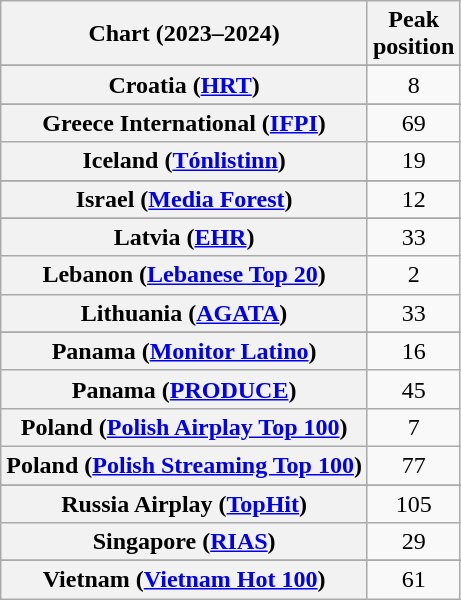<table class="wikitable sortable plainrowheaders" style="text-align:center">
<tr>
<th scope="col">Chart (2023–2024)</th>
<th scope="col">Peak<br>position</th>
</tr>
<tr>
</tr>
<tr>
</tr>
<tr>
</tr>
<tr>
</tr>
<tr>
</tr>
<tr>
</tr>
<tr>
</tr>
<tr>
</tr>
<tr>
</tr>
<tr>
<th scope="row">Croatia (<a href='#'>HRT</a>)</th>
<td>8</td>
</tr>
<tr>
</tr>
<tr>
</tr>
<tr>
</tr>
<tr>
</tr>
<tr>
</tr>
<tr>
</tr>
<tr>
<th scope="row">Greece International (<a href='#'>IFPI</a>)</th>
<td>69</td>
</tr>
<tr>
<th scope="row">Iceland (<a href='#'>Tónlistinn</a>)</th>
<td>19</td>
</tr>
<tr>
</tr>
<tr>
<th scope="row">Israel (<a href='#'>Media Forest</a>)</th>
<td>12</td>
</tr>
<tr>
</tr>
<tr>
<th scope="row">Latvia (<a href='#'>EHR</a>)</th>
<td>33</td>
</tr>
<tr>
<th scope="row">Lebanon (<a href='#'>Lebanese Top 20</a>)</th>
<td>2</td>
</tr>
<tr>
<th scope="row">Lithuania (<a href='#'>AGATA</a>)</th>
<td>33</td>
</tr>
<tr>
</tr>
<tr>
</tr>
<tr>
</tr>
<tr>
</tr>
<tr>
<th scope="row">Panama (<a href='#'>Monitor Latino</a>)</th>
<td>16</td>
</tr>
<tr>
<th scope="row">Panama (<a href='#'>PRODUCE</a>)</th>
<td>45</td>
</tr>
<tr>
<th scope="row">Poland (<a href='#'>Polish Airplay Top 100</a>)</th>
<td>7</td>
</tr>
<tr>
<th scope="row">Poland (<a href='#'>Polish Streaming Top 100</a>)</th>
<td>77</td>
</tr>
<tr>
</tr>
<tr>
<th scope="row">Russia Airplay (<a href='#'>TopHit</a>)</th>
<td>105</td>
</tr>
<tr>
<th scope="row">Singapore (<a href='#'>RIAS</a>)</th>
<td>29</td>
</tr>
<tr>
</tr>
<tr>
</tr>
<tr>
</tr>
<tr>
</tr>
<tr>
</tr>
<tr>
</tr>
<tr>
</tr>
<tr>
</tr>
<tr>
</tr>
<tr>
</tr>
<tr>
</tr>
<tr>
<th scope="row">Vietnam (<a href='#'>Vietnam Hot 100</a>)</th>
<td>61</td>
</tr>
</table>
